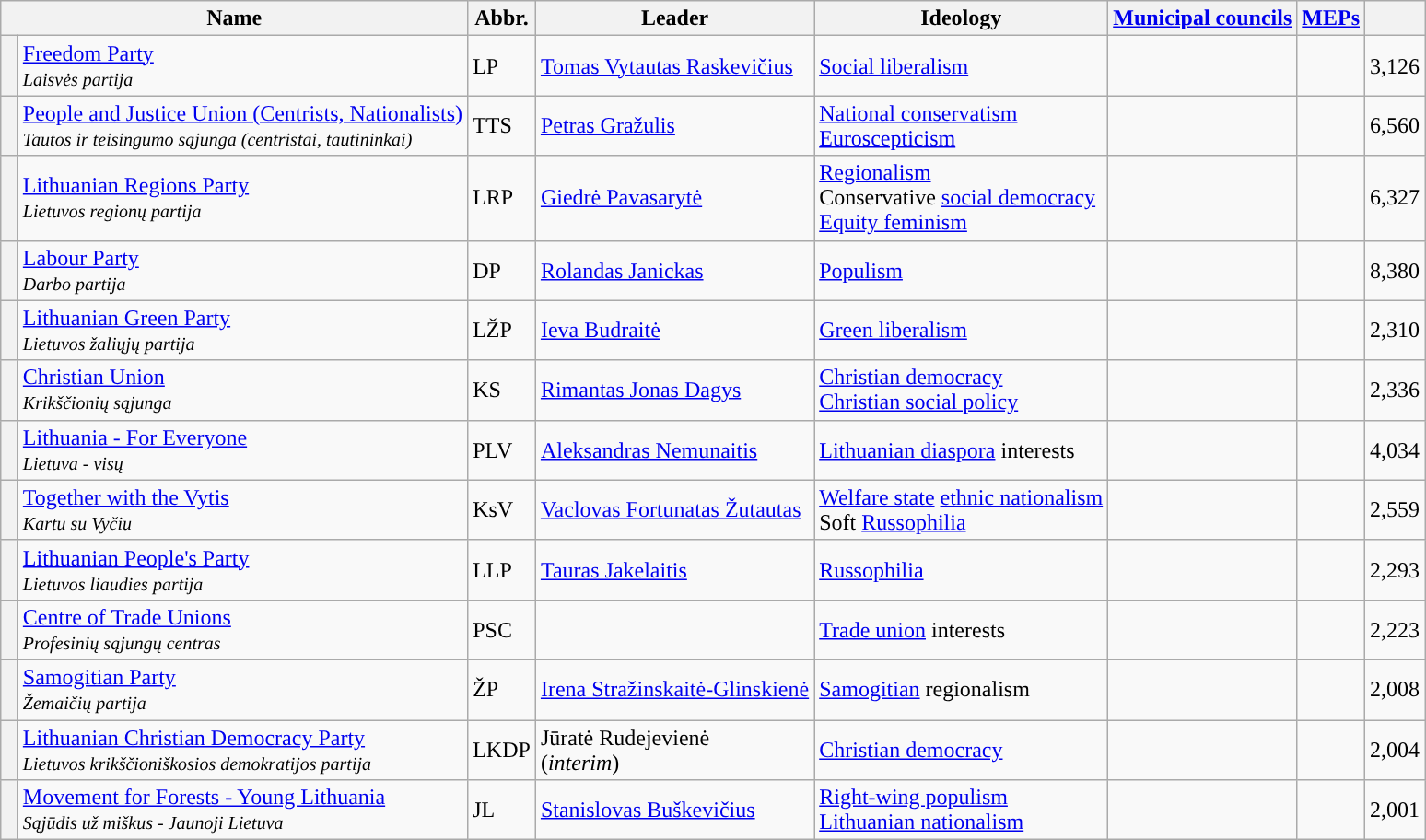<table class="wikitable sortable">
<tr>
<th colspan=2>Name</th>
<th>Abbr.</th>
<th>Leader</th>
<th>Ideology</th>
<th><a href='#'>Municipal councils</a></th>
<th><a href='#'>MEPs</a></th>
<th></th>
</tr>
<tr>
<th style="background-color: "></th>
<td><a href='#'>Freedom Party</a>  <br><small><em>Laisvės partija</em></small></td>
<td>LP</td>
<td><a href='#'>Tomas Vytautas Raskevičius</a></td>
<td><a href='#'>Social liberalism</a></td>
<td></td>
<td></td>
<td> 3,126</td>
</tr>
<tr>
<th width="5px" style="background-color: "></th>
<td><a href='#'>People and Justice Union (Centrists, Nationalists)</a>  <br><small><em>Tautos ir teisingumo sąjunga (centristai, tautininkai)</em></small></td>
<td>TTS</td>
<td><a href='#'>Petras Gražulis</a></td>
<td><a href='#'>National conservatism</a><br><a href='#'>Euroscepticism</a></td>
<td></td>
<td></td>
<td> 6,560</td>
</tr>
<tr>
<th style="background-color: "></th>
<td><a href='#'>Lithuanian Regions Party</a>  <br><small><em>Lietuvos regionų partija</em></small></td>
<td>LRP</td>
<td><a href='#'>Giedrė Pavasarytė</a></td>
<td><a href='#'>Regionalism</a><br>Conservative <a href='#'>social democracy</a><br><a href='#'>Equity feminism</a></td>
<td></td>
<td></td>
<td> 6,327</td>
</tr>
<tr>
<th style="background-color: "></th>
<td><a href='#'>Labour Party</a>  <br><small><em>Darbo partija</em></small></td>
<td>DP</td>
<td><a href='#'>Rolandas Janickas</a></td>
<td><a href='#'>Populism</a></td>
<td></td>
<td></td>
<td> 8,380</td>
</tr>
<tr>
<th width="5px" style="background-color: "></th>
<td><a href='#'>Lithuanian Green Party</a> <br><small><em>Lietuvos žaliųjų partija</em></small></td>
<td>LŽP</td>
<td><a href='#'>Ieva Budraitė</a></td>
<td><a href='#'>Green liberalism</a></td>
<td></td>
<td></td>
<td> 2,310</td>
</tr>
<tr>
<th width="5px" style="background-color: "></th>
<td><a href='#'>Christian Union</a> <br><small><em>Krikščionių sąjunga</em></small></td>
<td>KS</td>
<td><a href='#'>Rimantas Jonas Dagys</a></td>
<td><a href='#'>Christian democracy</a><br><a href='#'>Christian social policy</a></td>
<td></td>
<td></td>
<td> 2,336</td>
</tr>
<tr>
<th width="5px" style="background-color: "></th>
<td><a href='#'>Lithuania - For Everyone</a> <br><small><em>Lietuva - visų</em></small></td>
<td>PLV</td>
<td><a href='#'>Aleksandras Nemunaitis</a></td>
<td><a href='#'>Lithuanian diaspora</a> interests</td>
<td></td>
<td></td>
<td> 4,034</td>
</tr>
<tr>
<th width="5px" style="background-color: "></th>
<td><a href='#'>Together with the Vytis</a> <br><small><em>Kartu su Vyčiu</em></small></td>
<td>KsV</td>
<td><a href='#'>Vaclovas Fortunatas Žutautas</a></td>
<td><a href='#'>Welfare state</a> <a href='#'>ethnic nationalism</a><br>Soft <a href='#'>Russophilia</a></td>
<td></td>
<td></td>
<td> 2,559</td>
</tr>
<tr>
<th width="5px" style="background-color: "></th>
<td><a href='#'>Lithuanian People's Party</a> <br><small><em>Lietuvos liaudies partija</em></small></td>
<td>LLP</td>
<td><a href='#'>Tauras Jakelaitis</a></td>
<td><a href='#'>Russophilia</a></td>
<td></td>
<td></td>
<td> 2,293</td>
</tr>
<tr>
<th width="5px" style="background-color: "></th>
<td><a href='#'>Centre of Trade Unions</a> <br><small><em>Profesinių sąjungų centras</em></small></td>
<td>PSC</td>
<td></td>
<td><a href='#'>Trade union</a> interests</td>
<td></td>
<td></td>
<td> 2,223</td>
</tr>
<tr>
<th width="5px" style="background-color: "></th>
<td><a href='#'>Samogitian Party</a> <br><small><em>Žemaičių partija</em></small></td>
<td>ŽP</td>
<td><a href='#'>Irena Stražinskaitė-Glinskienė</a></td>
<td><a href='#'>Samogitian</a> regionalism</td>
<td></td>
<td></td>
<td> 2,008</td>
</tr>
<tr>
<th style="background-color: "></th>
<td><a href='#'>Lithuanian Christian Democracy Party</a>  <br><small><em>Lietuvos krikščioniškosios demokratijos partija</em></small></td>
<td>LKDP</td>
<td>Jūratė Rudejevienė<br>(<em>interim</em>)</td>
<td><a href='#'>Christian democracy</a></td>
<td></td>
<td></td>
<td> 2,004</td>
</tr>
<tr>
<th width="5px" style="background-color: "></th>
<td><a href='#'>Movement for Forests - Young Lithuania</a> <br><small><em>Sąjūdis už miškus - Jaunoji Lietuva</em></small></td>
<td>JL</td>
<td><a href='#'>Stanislovas Buškevičius</a></td>
<td><a href='#'>Right-wing populism</a><br><a href='#'>Lithuanian nationalism</a></td>
<td></td>
<td></td>
<td> 2,001</td>
</tr>
</table>
